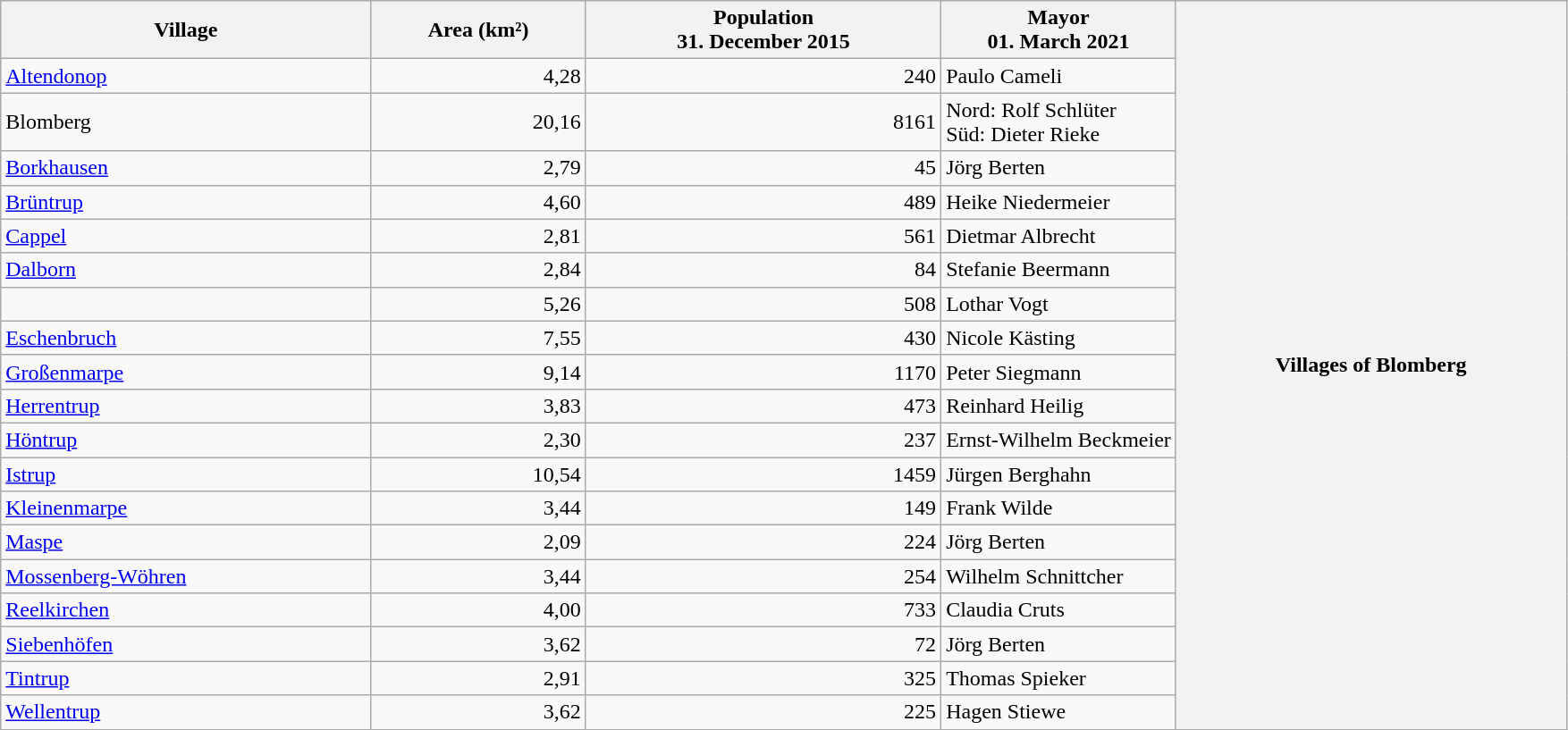<table class="wikitable">
<tr class="hintergrundfarbe5">
<th>Village</th>
<th>Area (km²)</th>
<th>Population<br> 31. December 2015</th>
<th width=15%>Mayor<br> 01. March 2021</th>
<th rowspan="20"><strong>Villages of Blomberg</strong> </th>
</tr>
<tr>
<td><a href='#'>Altendonop</a></td>
<td style="text-align:right">4,28</td>
<td style="text-align:right">240</td>
<td>Paulo Cameli</td>
</tr>
<tr>
<td>Blomberg</td>
<td style="text-align:right">20,16</td>
<td style="text-align:right">8161</td>
<td>Nord: Rolf Schlüter<br> Süd: Dieter Rieke</td>
</tr>
<tr>
<td><a href='#'>Borkhausen</a></td>
<td style="text-align:right">2,79</td>
<td style="text-align:right">45</td>
<td>Jörg Berten</td>
</tr>
<tr>
<td><a href='#'>Brüntrup</a></td>
<td style="text-align:right">4,60</td>
<td style="text-align:right">489</td>
<td>Heike Niedermeier</td>
</tr>
<tr>
<td><a href='#'>Cappel</a></td>
<td style="text-align:right">2,81</td>
<td style="text-align:right">561</td>
<td>Dietmar Albrecht</td>
</tr>
<tr>
<td><a href='#'>Dalborn</a></td>
<td style="text-align:right">2,84</td>
<td style="text-align:right">84</td>
<td>Stefanie Beermann</td>
</tr>
<tr>
<td></td>
<td style="text-align:right">5,26</td>
<td style="text-align:right">508</td>
<td>Lothar Vogt</td>
</tr>
<tr>
<td><a href='#'>Eschenbruch</a></td>
<td style="text-align:right">7,55</td>
<td style="text-align:right">430</td>
<td>Nicole Kästing</td>
</tr>
<tr>
<td><a href='#'>Großenmarpe</a></td>
<td style="text-align:right">9,14</td>
<td style="text-align:right">1170</td>
<td>Peter Siegmann</td>
</tr>
<tr>
<td><a href='#'>Herrentrup</a></td>
<td style="text-align:right">3,83</td>
<td style="text-align:right">473</td>
<td>Reinhard Heilig</td>
</tr>
<tr>
<td><a href='#'>Höntrup</a></td>
<td style="text-align:right">2,30</td>
<td style="text-align:right">237</td>
<td>Ernst-Wilhelm Beckmeier</td>
</tr>
<tr>
<td><a href='#'>Istrup</a></td>
<td style="text-align:right">10,54</td>
<td style="text-align:right">1459</td>
<td>Jürgen Berghahn</td>
</tr>
<tr>
<td><a href='#'>Kleinenmarpe</a></td>
<td style="text-align:right">3,44</td>
<td style="text-align:right">149</td>
<td>Frank Wilde</td>
</tr>
<tr>
<td><a href='#'>Maspe</a></td>
<td style="text-align:right">2,09</td>
<td style="text-align:right">224</td>
<td>Jörg Berten</td>
</tr>
<tr>
<td><a href='#'>Mossenberg-Wöhren</a></td>
<td style="text-align:right">3,44</td>
<td style="text-align:right">254</td>
<td>Wilhelm Schnittcher</td>
</tr>
<tr>
<td><a href='#'>Reelkirchen</a></td>
<td style="text-align:right">4,00</td>
<td style="text-align:right">733</td>
<td>Claudia Cruts</td>
</tr>
<tr>
<td><a href='#'>Siebenhöfen</a></td>
<td style="text-align:right">3,62</td>
<td style="text-align:right">72</td>
<td>Jörg Berten</td>
</tr>
<tr>
<td><a href='#'>Tintrup</a></td>
<td style="text-align:right">2,91</td>
<td style="text-align:right">325</td>
<td>Thomas Spieker</td>
</tr>
<tr>
<td><a href='#'>Wellentrup</a></td>
<td style="text-align:right">3,62</td>
<td style="text-align:right">225</td>
<td>Hagen Stiewe</td>
</tr>
</table>
